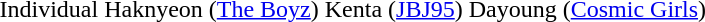<table>
<tr>
<td>Individual</td>
<td>Haknyeon (<a href='#'>The Boyz</a>)</td>
<td>Kenta (<a href='#'>JBJ95</a>)</td>
<td>Dayoung (<a href='#'>Cosmic Girls</a>)</td>
</tr>
</table>
